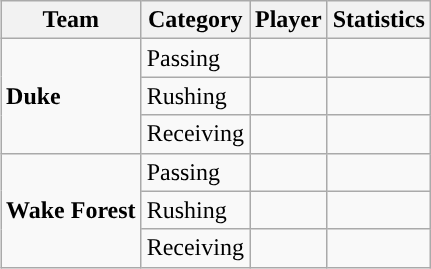<table class="wikitable" style="float: right;">
<tr>
<th>Team</th>
<th>Category</th>
<th>Player</th>
<th>Statistics</th>
</tr>
<tr>
<td rowspan=3><strong>Duke</strong></td>
<td>Passing</td>
<td></td>
<td></td>
</tr>
<tr>
<td>Rushing</td>
<td></td>
<td></td>
</tr>
<tr>
<td>Receiving</td>
<td></td>
<td></td>
</tr>
<tr>
<td rowspan=3><strong>Wake Forest</strong></td>
<td>Passing</td>
<td></td>
<td></td>
</tr>
<tr>
<td>Rushing</td>
<td></td>
<td></td>
</tr>
<tr>
<td>Receiving</td>
<td></td>
<td></td>
</tr>
</table>
